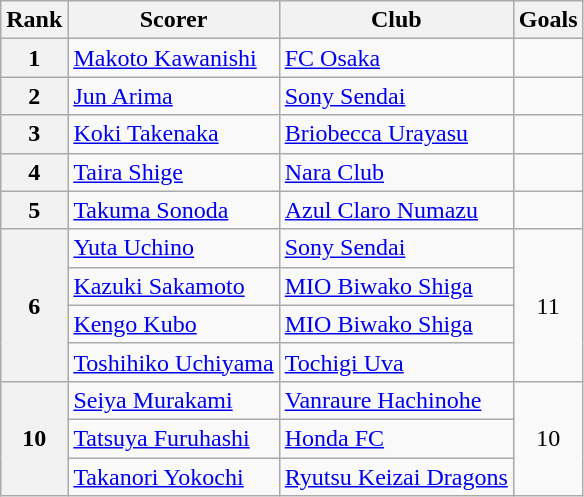<table class="wikitable">
<tr>
<th>Rank</th>
<th>Scorer</th>
<th>Club</th>
<th>Goals</th>
</tr>
<tr>
<th>1</th>
<td> <a href='#'>Makoto Kawanishi</a></td>
<td><a href='#'>FC Osaka</a></td>
<td></td>
</tr>
<tr>
<th>2</th>
<td> <a href='#'>Jun Arima</a></td>
<td><a href='#'>Sony Sendai</a></td>
<td></td>
</tr>
<tr>
<th>3</th>
<td> <a href='#'>Koki Takenaka</a></td>
<td><a href='#'>Briobecca Urayasu</a></td>
<td></td>
</tr>
<tr>
<th>4</th>
<td> <a href='#'>Taira Shige</a></td>
<td><a href='#'>Nara Club</a></td>
<td></td>
</tr>
<tr>
<th>5</th>
<td> <a href='#'>Takuma Sonoda</a></td>
<td><a href='#'>Azul Claro Numazu</a></td>
<td></td>
</tr>
<tr>
<th rowspan=4>6</th>
<td> <a href='#'>Yuta Uchino</a></td>
<td><a href='#'>Sony Sendai</a></td>
<td rowspan=4 style="text-align:center;">11</td>
</tr>
<tr>
<td> <a href='#'>Kazuki Sakamoto</a></td>
<td><a href='#'>MIO Biwako Shiga</a></td>
</tr>
<tr>
<td> <a href='#'>Kengo Kubo</a></td>
<td><a href='#'>MIO Biwako Shiga</a></td>
</tr>
<tr>
<td> <a href='#'>Toshihiko Uchiyama</a></td>
<td><a href='#'>Tochigi Uva</a></td>
</tr>
<tr>
<th rowspan=3>10</th>
<td> <a href='#'>Seiya Murakami</a></td>
<td><a href='#'>Vanraure Hachinohe</a></td>
<td rowspan=3 style="text-align:center;">10</td>
</tr>
<tr>
<td> <a href='#'>Tatsuya Furuhashi</a></td>
<td><a href='#'>Honda FC</a></td>
</tr>
<tr>
<td> <a href='#'>Takanori Yokochi</a></td>
<td><a href='#'>Ryutsu Keizai Dragons</a></td>
</tr>
</table>
